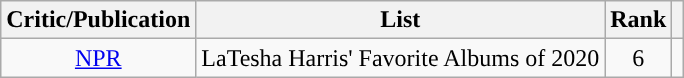<table class="wikitable sortable plainrowheaders">
<tr>
<th scope="col">Critic/Publication</th>
<th scope="col" class="unsortable">List</th>
<th scope="col" data-sort-type="number">Rank</th>
<th scope="col" class="unsortable"></th>
</tr>
<tr>
<td align="center"><a href='#'>NPR</a></td>
<td align="center">LaTesha Harris' Favorite Albums of 2020</td>
<td align="center">6</td>
<td rowspan="1" style="text-align:center"></td>
</tr>
</table>
